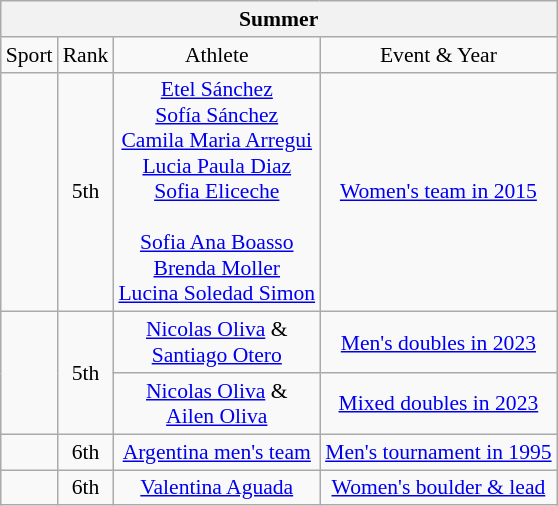<table class="wikitable" style="text-align:center; font-size:90%;">
<tr>
<th colspan=4>Summer</th>
</tr>
<tr>
<td>Sport</td>
<td>Rank</td>
<td>Athlete</td>
<td>Event & Year</td>
</tr>
<tr>
<td></td>
<td>5th</td>
<td><a href='#'>Etel Sánchez</a><br><a href='#'>Sofía Sánchez</a><br><a href='#'>Camila Maria Arregui</a><br><a href='#'>Lucia Paula Diaz</a><br><a href='#'>Sofia Eliceche</a><br><br><a href='#'>Sofia Ana Boasso</a><br><a href='#'>Brenda Moller</a><br><a href='#'>Lucina Soledad Simon</a></td>
<td><a href='#'>Women's team in 2015</a></td>
</tr>
<tr>
<td rowspan=2></td>
<td rowspan=2>5th</td>
<td><a href='#'>Nicolas Oliva</a> &<br><a href='#'>Santiago Otero</a></td>
<td><a href='#'>Men's doubles in 2023</a></td>
</tr>
<tr>
<td><a href='#'>Nicolas Oliva</a> &<br><a href='#'>Ailen Oliva</a></td>
<td><a href='#'>Mixed doubles in 2023</a></td>
</tr>
<tr>
<td></td>
<td>6th</td>
<td><a href='#'>Argentina men's team</a></td>
<td><a href='#'>Men's tournament in 1995</a></td>
</tr>
<tr>
<td></td>
<td>6th</td>
<td><a href='#'>Valentina Aguada</a></td>
<td><a href='#'>Women's boulder & lead</a></td>
</tr>
</table>
